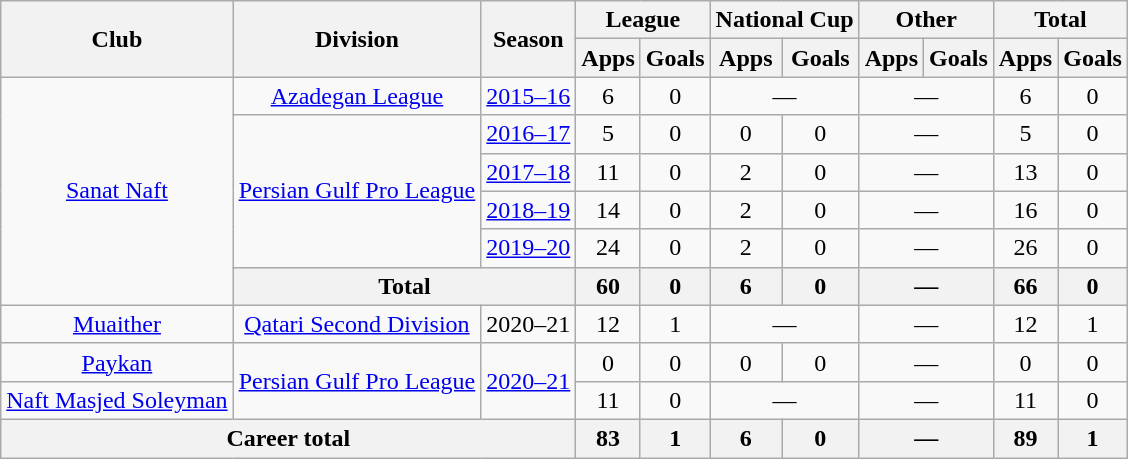<table class="wikitable" style="text-align: center;">
<tr>
<th rowspan="2">Club</th>
<th rowspan="2">Division</th>
<th rowspan="2">Season</th>
<th colspan="2">League</th>
<th colspan="2">National Cup</th>
<th colspan="2">Other</th>
<th colspan="2">Total</th>
</tr>
<tr>
<th>Apps</th>
<th>Goals</th>
<th>Apps</th>
<th>Goals</th>
<th>Apps</th>
<th>Goals</th>
<th>Apps</th>
<th>Goals</th>
</tr>
<tr>
<td rowspan="6"><a href='#'>Sanat Naft</a></td>
<td><a href='#'>Azadegan League</a></td>
<td><a href='#'>2015–16</a></td>
<td>6</td>
<td>0</td>
<td colspan=2>—</td>
<td colspan=2>—</td>
<td>6</td>
<td>0</td>
</tr>
<tr>
<td rowspan="4"><a href='#'>Persian Gulf Pro League</a></td>
<td><a href='#'>2016–17</a></td>
<td>5</td>
<td>0</td>
<td>0</td>
<td>0</td>
<td colspan=2>—</td>
<td>5</td>
<td>0</td>
</tr>
<tr>
<td><a href='#'>2017–18</a></td>
<td>11</td>
<td>0</td>
<td>2</td>
<td>0</td>
<td colspan=2>—</td>
<td>13</td>
<td>0</td>
</tr>
<tr>
<td><a href='#'>2018–19</a></td>
<td>14</td>
<td>0</td>
<td>2</td>
<td>0</td>
<td colspan=2>—</td>
<td>16</td>
<td>0</td>
</tr>
<tr>
<td><a href='#'>2019–20</a></td>
<td>24</td>
<td>0</td>
<td>2</td>
<td>0</td>
<td colspan=2>—</td>
<td>26</td>
<td>0</td>
</tr>
<tr>
<th colspan=2>Total</th>
<th>60</th>
<th>0</th>
<th>6</th>
<th>0</th>
<th colspan=2>—</th>
<th>66</th>
<th>0</th>
</tr>
<tr>
<td><a href='#'>Muaither</a></td>
<td><a href='#'>Qatari Second Division</a></td>
<td>2020–21</td>
<td>12</td>
<td>1</td>
<td colspan=2>—</td>
<td colspan=2>—</td>
<td>12</td>
<td>1</td>
</tr>
<tr>
<td><a href='#'>Paykan</a></td>
<td rowspan="2"><a href='#'>Persian Gulf Pro League</a></td>
<td rowspan="2"><a href='#'>2020–21</a></td>
<td>0</td>
<td>0</td>
<td>0</td>
<td>0</td>
<td colspan=2>—</td>
<td>0</td>
<td>0</td>
</tr>
<tr>
<td><a href='#'>Naft Masjed Soleyman</a></td>
<td>11</td>
<td>0</td>
<td colspan=2>—</td>
<td colspan=2>—</td>
<td>11</td>
<td>0</td>
</tr>
<tr>
<th colspan="3">Career total</th>
<th>83</th>
<th>1</th>
<th>6</th>
<th>0</th>
<th colspan=2>—</th>
<th>89</th>
<th>1</th>
</tr>
</table>
